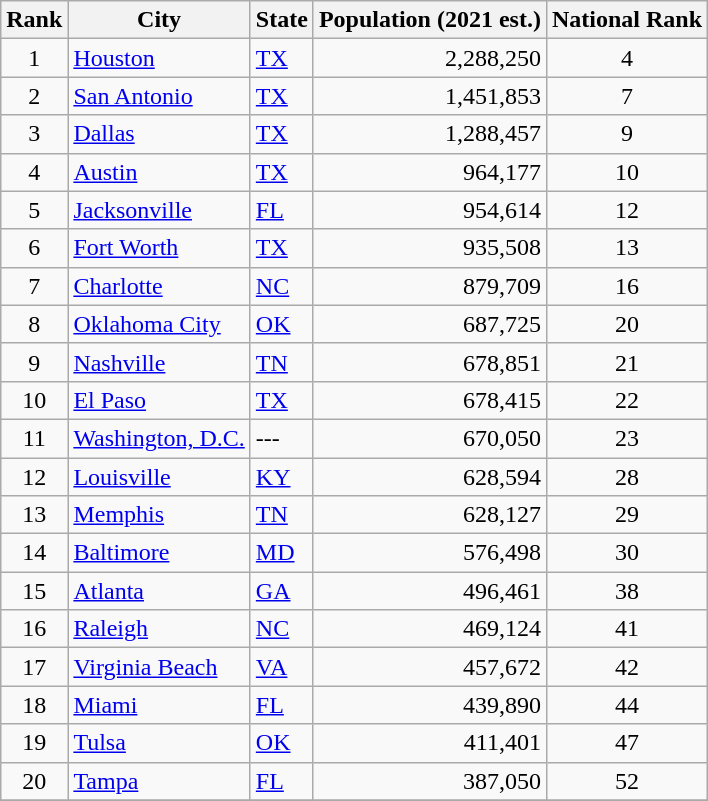<table class="wikitable sortable">
<tr>
<th valign=bottom>Rank</th>
<th valign=bottom>City</th>
<th valign=bottom>State</th>
<th valign=bottom>Population (2021 est.)<br></th>
<th valign=bottom>National Rank</th>
</tr>
<tr>
<td align=center>1</td>
<td><a href='#'>Houston</a></td>
<td><a href='#'>TX</a></td>
<td align=right>2,288,250</td>
<td align=center>4</td>
</tr>
<tr>
<td align=center>2</td>
<td><a href='#'>San Antonio</a></td>
<td><a href='#'>TX</a></td>
<td align=right>1,451,853</td>
<td align=center>7</td>
</tr>
<tr>
<td align=center>3</td>
<td><a href='#'>Dallas</a></td>
<td><a href='#'>TX</a></td>
<td align=right>1,288,457</td>
<td align=center>9</td>
</tr>
<tr>
<td align=center>4</td>
<td><a href='#'>Austin</a></td>
<td><a href='#'>TX</a></td>
<td align=right>964,177</td>
<td align=center>10</td>
</tr>
<tr>
<td align=center>5</td>
<td><a href='#'>Jacksonville</a></td>
<td><a href='#'>FL</a></td>
<td align=right>954,614</td>
<td align=center>12</td>
</tr>
<tr>
<td align=center>6</td>
<td><a href='#'>Fort Worth</a></td>
<td><a href='#'>TX</a></td>
<td align=right>935,508</td>
<td align=center>13</td>
</tr>
<tr>
<td align=center>7</td>
<td><a href='#'>Charlotte</a></td>
<td><a href='#'>NC</a></td>
<td align=right>879,709</td>
<td align=center>16</td>
</tr>
<tr>
<td align=center>8</td>
<td><a href='#'>Oklahoma City</a></td>
<td><a href='#'>OK</a></td>
<td align=right>687,725</td>
<td align=center>20</td>
</tr>
<tr>
<td align=center>9</td>
<td><a href='#'>Nashville</a></td>
<td><a href='#'>TN</a></td>
<td align=right>678,851</td>
<td align=center>21</td>
</tr>
<tr>
<td align=center>10</td>
<td><a href='#'>El Paso</a></td>
<td><a href='#'>TX</a></td>
<td align=right>678,415</td>
<td align=center>22</td>
</tr>
<tr>
<td align=center>11</td>
<td><a href='#'>Washington, D.C.</a></td>
<td>---</td>
<td align=right>670,050</td>
<td align=center>23</td>
</tr>
<tr>
<td align=center>12</td>
<td><a href='#'>Louisville</a></td>
<td><a href='#'>KY</a></td>
<td align=right>628,594</td>
<td align=center>28</td>
</tr>
<tr>
<td align=center>13</td>
<td><a href='#'>Memphis</a></td>
<td><a href='#'>TN</a></td>
<td align=right>628,127</td>
<td align=center>29</td>
</tr>
<tr>
<td align=center>14</td>
<td><a href='#'>Baltimore</a></td>
<td><a href='#'>MD</a></td>
<td align=right>576,498</td>
<td align=center>30</td>
</tr>
<tr>
<td align=center>15</td>
<td><a href='#'>Atlanta</a></td>
<td><a href='#'>GA</a></td>
<td align=right>496,461</td>
<td align=center>38</td>
</tr>
<tr>
<td align=center>16</td>
<td><a href='#'>Raleigh</a></td>
<td><a href='#'>NC</a></td>
<td align=right>469,124</td>
<td align=center>41</td>
</tr>
<tr>
<td align=center>17</td>
<td><a href='#'>Virginia Beach</a></td>
<td><a href='#'>VA</a></td>
<td align=right>457,672</td>
<td align=center>42</td>
</tr>
<tr>
<td align=center>18</td>
<td><a href='#'>Miami</a></td>
<td><a href='#'>FL</a></td>
<td align=right>439,890</td>
<td align=center>44</td>
</tr>
<tr>
<td align=center>19</td>
<td><a href='#'>Tulsa</a></td>
<td><a href='#'>OK</a></td>
<td align=right>411,401</td>
<td align=center>47</td>
</tr>
<tr>
<td align=center>20</td>
<td><a href='#'>Tampa</a></td>
<td><a href='#'>FL</a></td>
<td align=right>387,050</td>
<td align=center>52</td>
</tr>
<tr>
</tr>
</table>
